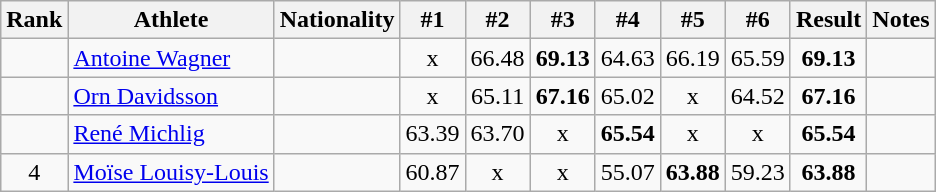<table class="wikitable sortable" style="text-align:center">
<tr>
<th>Rank</th>
<th>Athlete</th>
<th>Nationality</th>
<th>#1</th>
<th>#2</th>
<th>#3</th>
<th>#4</th>
<th>#5</th>
<th>#6</th>
<th>Result</th>
<th>Notes</th>
</tr>
<tr>
<td></td>
<td align="left"><a href='#'>Antoine Wagner</a></td>
<td align=left></td>
<td>x</td>
<td>66.48</td>
<td><strong>69.13</strong></td>
<td>64.63</td>
<td>66.19</td>
<td>65.59</td>
<td><strong>69.13</strong></td>
<td></td>
</tr>
<tr>
<td></td>
<td align="left"><a href='#'>Orn Davidsson</a></td>
<td align=left></td>
<td>x</td>
<td>65.11</td>
<td><strong>67.16</strong></td>
<td>65.02</td>
<td>x</td>
<td>64.52</td>
<td><strong>67.16</strong></td>
<td></td>
</tr>
<tr>
<td></td>
<td align="left"><a href='#'>René Michlig</a></td>
<td align=left></td>
<td>63.39</td>
<td>63.70</td>
<td>x</td>
<td><strong>65.54</strong></td>
<td>x</td>
<td>x</td>
<td><strong>65.54</strong></td>
<td></td>
</tr>
<tr>
<td>4</td>
<td align="left"><a href='#'>Moïse Louisy-Louis</a></td>
<td align=left></td>
<td>60.87</td>
<td>x</td>
<td>x</td>
<td>55.07</td>
<td><strong>63.88</strong></td>
<td>59.23</td>
<td><strong>63.88</strong></td>
<td></td>
</tr>
</table>
